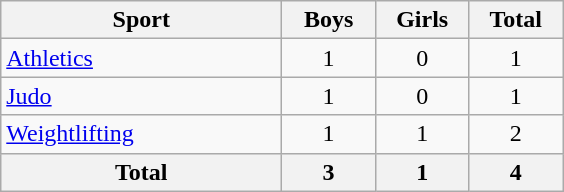<table class="wikitable sortable" style="text-align:center;">
<tr>
<th width=180>Sport</th>
<th width=55>Boys</th>
<th width=55>Girls</th>
<th width=55>Total</th>
</tr>
<tr>
<td align=left><a href='#'>Athletics</a></td>
<td>1</td>
<td>0</td>
<td>1</td>
</tr>
<tr>
<td align=left><a href='#'>Judo</a></td>
<td>1</td>
<td>0</td>
<td>1</td>
</tr>
<tr>
<td align=left><a href='#'>Weightlifting</a></td>
<td>1</td>
<td>1</td>
<td>2</td>
</tr>
<tr class="sortbottom">
<th>Total</th>
<th>3</th>
<th>1</th>
<th>4</th>
</tr>
</table>
